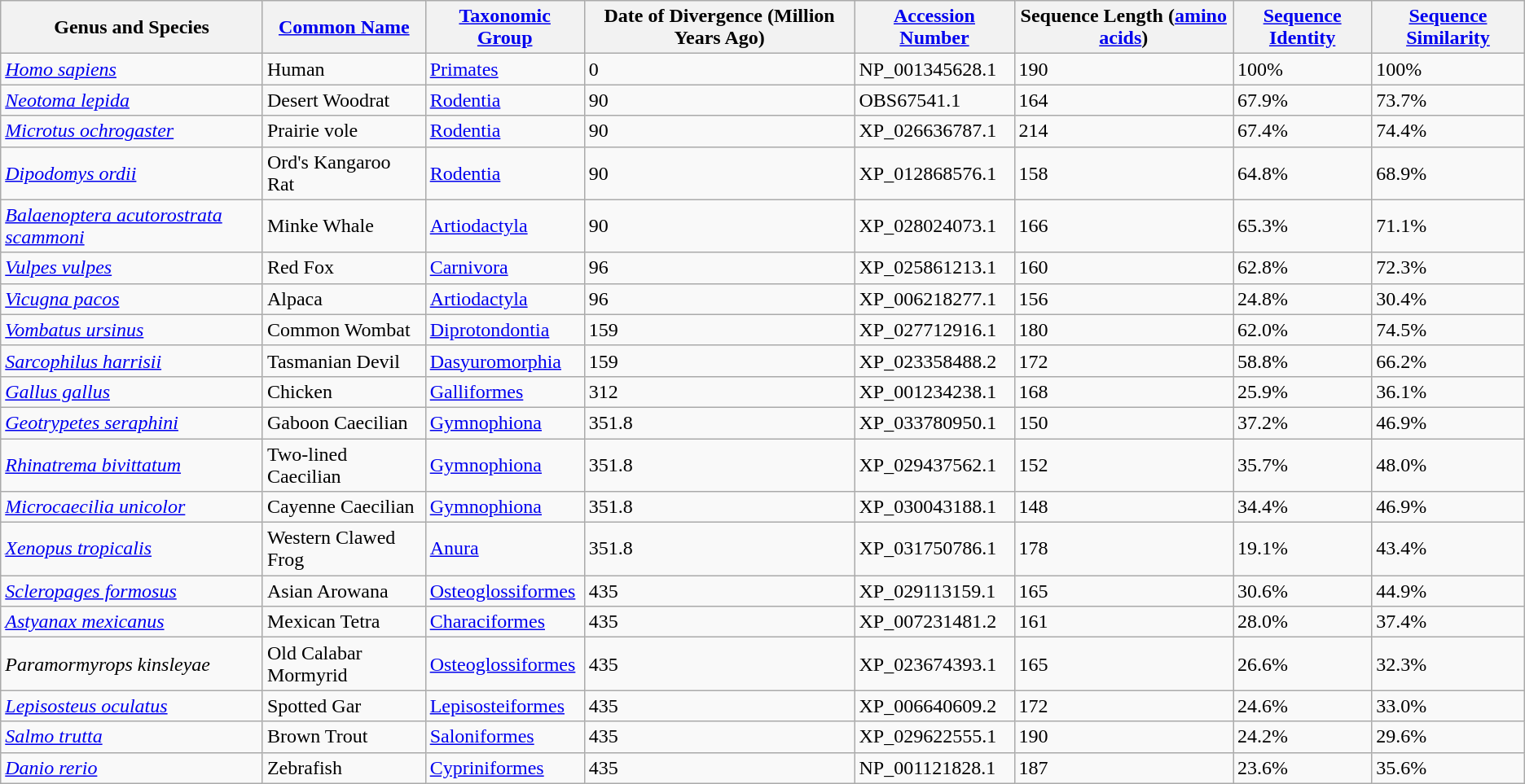<table class="wikitable">
<tr>
<th><strong>Genus and Species</strong></th>
<th><strong><a href='#'>Common Name</a></strong></th>
<th><strong><a href='#'>Taxonomic Group</a></strong></th>
<th>Date of Divergence (Million Years Ago)</th>
<th><strong><a href='#'>Accession Number</a></strong></th>
<th><strong>Sequence Length (<a href='#'>amino acids</a>)</strong></th>
<th><a href='#'>Sequence Identity</a></th>
<th><a href='#'>Sequence Similarity</a></th>
</tr>
<tr>
<td><em><a href='#'>Homo sapiens</a></em></td>
<td>Human</td>
<td><a href='#'>Primates</a></td>
<td>0</td>
<td>NP_001345628.1</td>
<td>190</td>
<td>100%</td>
<td>100%</td>
</tr>
<tr>
<td><em><a href='#'>Neotoma lepida</a></em></td>
<td>Desert Woodrat</td>
<td><a href='#'>Rodentia</a></td>
<td>90</td>
<td>OBS67541.1</td>
<td>164</td>
<td>67.9%</td>
<td>73.7%</td>
</tr>
<tr>
<td><em><a href='#'>Microtus ochrogaster</a></em></td>
<td>Prairie vole</td>
<td><a href='#'>Rodentia</a></td>
<td>90</td>
<td>XP_026636787.1</td>
<td>214</td>
<td>67.4%</td>
<td>74.4%</td>
</tr>
<tr>
<td><em><a href='#'>Dipodomys ordii</a></em></td>
<td>Ord's Kangaroo Rat</td>
<td><a href='#'>Rodentia</a></td>
<td>90</td>
<td>XP_012868576.1</td>
<td>158</td>
<td>64.8%</td>
<td>68.9%</td>
</tr>
<tr>
<td><em><a href='#'>Balaenoptera acutorostrata scammoni</a></em></td>
<td>Minke Whale</td>
<td><a href='#'>Artiodactyla</a></td>
<td>90</td>
<td>XP_028024073.1</td>
<td>166</td>
<td>65.3%</td>
<td>71.1%</td>
</tr>
<tr>
<td><em><a href='#'>Vulpes vulpes</a></em></td>
<td>Red Fox</td>
<td><a href='#'>Carnivora</a></td>
<td>96</td>
<td>XP_025861213.1</td>
<td>160</td>
<td>62.8%</td>
<td>72.3%</td>
</tr>
<tr>
<td><em><a href='#'>Vicugna pacos</a></em></td>
<td>Alpaca</td>
<td><a href='#'>Artiodactyla</a></td>
<td>96</td>
<td>XP_006218277.1</td>
<td>156</td>
<td>24.8%</td>
<td>30.4%</td>
</tr>
<tr>
<td><em><a href='#'>Vombatus ursinus</a></em></td>
<td>Common Wombat</td>
<td><a href='#'>Diprotondontia</a></td>
<td>159</td>
<td>XP_027712916.1</td>
<td>180</td>
<td>62.0%</td>
<td>74.5%</td>
</tr>
<tr>
<td><em><a href='#'>Sarcophilus harrisii</a></em></td>
<td>Tasmanian Devil</td>
<td><a href='#'>Dasyuromorphia</a></td>
<td>159</td>
<td>XP_023358488.2</td>
<td>172</td>
<td>58.8%</td>
<td>66.2%</td>
</tr>
<tr>
<td><em><a href='#'>Gallus gallus</a></em></td>
<td>Chicken</td>
<td><a href='#'>Galliformes</a></td>
<td>312</td>
<td>XP_001234238.1</td>
<td>168</td>
<td>25.9%</td>
<td>36.1%</td>
</tr>
<tr>
<td><em><a href='#'>Geotrypetes seraphini</a></em></td>
<td>Gaboon Caecilian</td>
<td><a href='#'>Gymnophiona</a></td>
<td>351.8</td>
<td>XP_033780950.1</td>
<td>150</td>
<td>37.2%</td>
<td>46.9%</td>
</tr>
<tr>
<td><em><a href='#'>Rhinatrema bivittatum</a></em></td>
<td>Two-lined Caecilian</td>
<td><a href='#'>Gymnophiona</a></td>
<td>351.8</td>
<td>XP_029437562.1</td>
<td>152</td>
<td>35.7%</td>
<td>48.0%</td>
</tr>
<tr>
<td><em><a href='#'>Microcaecilia unicolor</a></em></td>
<td>Cayenne Caecilian</td>
<td><a href='#'>Gymnophiona</a></td>
<td>351.8</td>
<td>XP_030043188.1</td>
<td>148</td>
<td>34.4%</td>
<td>46.9%</td>
</tr>
<tr>
<td><em><a href='#'>Xenopus tropicalis</a></em></td>
<td>Western Clawed Frog</td>
<td><a href='#'>Anura</a></td>
<td>351.8</td>
<td>XP_031750786.1</td>
<td>178</td>
<td>19.1%</td>
<td>43.4%</td>
</tr>
<tr>
<td><em><a href='#'>Scleropages formosus</a></em></td>
<td>Asian Arowana</td>
<td><a href='#'>Osteoglossiformes</a></td>
<td>435</td>
<td>XP_029113159.1</td>
<td>165</td>
<td>30.6%</td>
<td>44.9%</td>
</tr>
<tr>
<td><em><a href='#'>Astyanax mexicanus</a></em></td>
<td>Mexican Tetra</td>
<td><a href='#'>Characiformes</a></td>
<td>435</td>
<td>XP_007231481.2</td>
<td>161</td>
<td>28.0%</td>
<td>37.4%</td>
</tr>
<tr>
<td><em>Paramormyrops kinsleyae</em></td>
<td>Old Calabar Mormyrid</td>
<td><a href='#'>Osteoglossiformes</a></td>
<td>435</td>
<td>XP_023674393.1</td>
<td>165</td>
<td>26.6%</td>
<td>32.3%</td>
</tr>
<tr>
<td><em><a href='#'>Lepisosteus oculatus</a></em></td>
<td>Spotted Gar</td>
<td><a href='#'>Lepisosteiformes</a></td>
<td>435</td>
<td>XP_006640609.2</td>
<td>172</td>
<td>24.6%</td>
<td>33.0%</td>
</tr>
<tr>
<td><em><a href='#'>Salmo trutta</a></em></td>
<td>Brown Trout</td>
<td><a href='#'>Saloniformes</a></td>
<td>435</td>
<td>XP_029622555.1</td>
<td>190</td>
<td>24.2%</td>
<td>29.6%</td>
</tr>
<tr>
<td><em><a href='#'>Danio rerio</a></em></td>
<td>Zebrafish</td>
<td><a href='#'>Cypriniformes</a></td>
<td>435</td>
<td>NP_001121828.1</td>
<td>187</td>
<td>23.6%</td>
<td>35.6%</td>
</tr>
</table>
